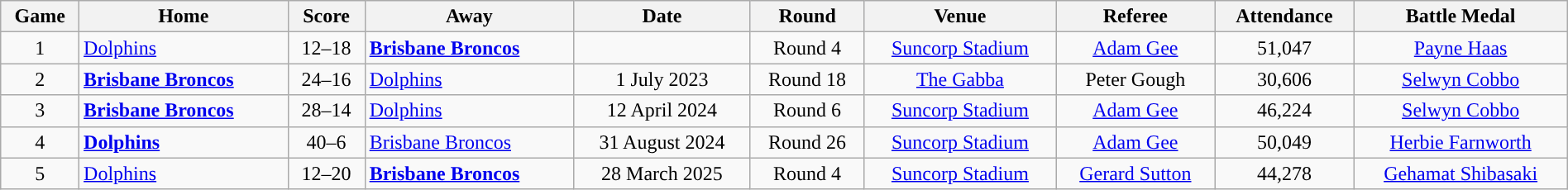<table class="wikitable" style="border-collapse:collapse; text-align:center; width:100%;">
<tr style="text-align:center; background:#f5faff;"  style="background:#c1d8ff;">
<th>Game</th>
<th>Home</th>
<th>Score</th>
<th>Away</th>
<th>Date</th>
<th>Round</th>
<th>Venue</th>
<th>Referee</th>
<th>Attendance</th>
<th>Battle Medal</th>
</tr>
<tr style="text-align:center;">
<td>1</td>
<td align="left"> <a href='#'>Dolphins</a></td>
<td>12–18</td>
<td align="left"><strong> <a href='#'>Brisbane Broncos</a></strong></td>
<td></td>
<td>Round 4</td>
<td><a href='#'>Suncorp Stadium</a></td>
<td><a href='#'>Adam Gee</a></td>
<td>51,047</td>
<td> <a href='#'>Payne Haas</a></td>
</tr>
<tr>
<td>2</td>
<td align="left"><strong> <a href='#'>Brisbane Broncos</a></strong></td>
<td>24–16</td>
<td align="left"> <a href='#'>Dolphins</a></td>
<td>1 July 2023</td>
<td>Round 18</td>
<td><a href='#'>The Gabba</a></td>
<td>Peter Gough</td>
<td>30,606</td>
<td> <a href='#'>Selwyn Cobbo</a></td>
</tr>
<tr>
<td>3</td>
<td align="left"><strong> <a href='#'>Brisbane Broncos</a></strong></td>
<td>28–14</td>
<td align="left"> <a href='#'>Dolphins</a></td>
<td>12 April 2024</td>
<td>Round 6</td>
<td><a href='#'>Suncorp Stadium</a></td>
<td><a href='#'>Adam Gee</a></td>
<td>46,224</td>
<td> <a href='#'>Selwyn Cobbo</a></td>
</tr>
<tr>
<td>4</td>
<td align="left"> <a href='#'><strong>Dolphins</strong></a></td>
<td>40–6</td>
<td align="left"> <a href='#'>Brisbane Broncos</a></td>
<td>31 August 2024</td>
<td>Round 26</td>
<td><a href='#'>Suncorp Stadium</a></td>
<td><a href='#'>Adam Gee</a></td>
<td>50,049</td>
<td> <a href='#'>Herbie Farnworth</a></td>
</tr>
<tr>
<td>5</td>
<td align="left"> <a href='#'>Dolphins</a></td>
<td>12–20</td>
<td align="left"><strong> <a href='#'>Brisbane Broncos</a></strong></td>
<td>28 March 2025</td>
<td>Round 4</td>
<td><a href='#'>Suncorp Stadium</a></td>
<td><a href='#'>Gerard Sutton</a></td>
<td>44,278</td>
<td> <a href='#'>Gehamat Shibasaki</a></td>
</tr>
</table>
